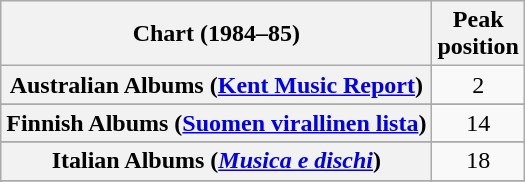<table class="wikitable sortable plainrowheaders">
<tr>
<th scope="col">Chart (1984–85)</th>
<th scope="col">Peak<br>position</th>
</tr>
<tr>
<th scope="row">Australian Albums (<a href='#'>Kent Music Report</a>)</th>
<td align="center">2</td>
</tr>
<tr>
</tr>
<tr>
</tr>
<tr>
<th scope="row">Finnish Albums (<a href='#'>Suomen virallinen lista</a>)</th>
<td align="center">14</td>
</tr>
<tr>
</tr>
<tr>
<th scope="row">Italian Albums (<em><a href='#'>Musica e dischi</a></em>)</th>
<td align="center">18</td>
</tr>
<tr>
</tr>
<tr>
</tr>
<tr>
</tr>
<tr>
</tr>
<tr>
</tr>
<tr>
</tr>
</table>
